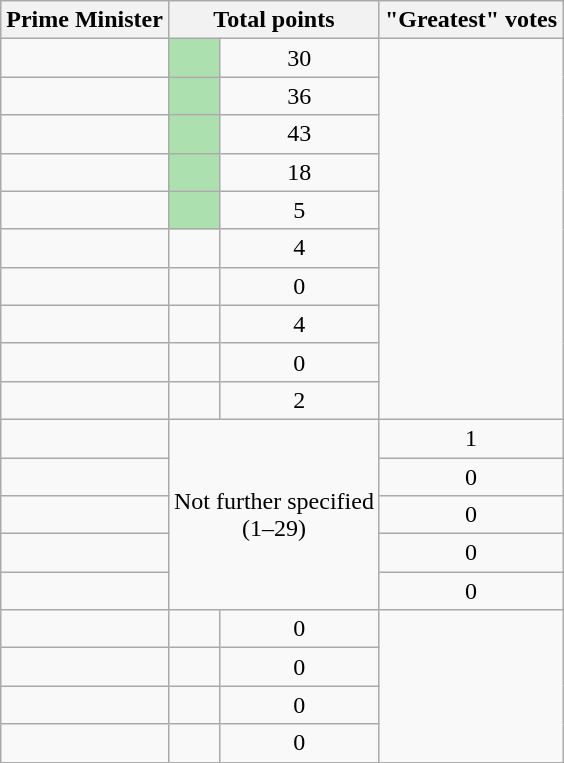<table class="wikitable sortable">
<tr>
<th>Prime Minister</th>
<th colspan=2>Total points</th>
<th>"Greatest" votes</th>
</tr>
<tr align=center>
<td></td>
<td style="background:#ACE1AF"></td>
<td>30</td>
</tr>
<tr align=center>
<td></td>
<td style="background:#ACE1AF"></td>
<td>36</td>
</tr>
<tr align=center>
<td></td>
<td style="background:#ACE1AF"></td>
<td>43</td>
</tr>
<tr align=center>
<td></td>
<td style="background:#ACE1AF"></td>
<td>18</td>
</tr>
<tr align=center>
<td></td>
<td style="background:#ACE1AF"></td>
<td>5</td>
</tr>
<tr align=center>
<td></td>
<td></td>
<td>4</td>
</tr>
<tr align=center>
<td></td>
<td></td>
<td>0</td>
</tr>
<tr align=center>
<td></td>
<td></td>
<td>4</td>
</tr>
<tr align=center>
<td></td>
<td></td>
<td>0</td>
</tr>
<tr align=center>
<td></td>
<td></td>
<td>2</td>
</tr>
<tr align=center>
<td></td>
<td colspan=2 rowspan=5>Not further specified<br>(1–29)</td>
<td>1</td>
</tr>
<tr align=center>
<td></td>
<td>0</td>
</tr>
<tr align=center>
<td></td>
<td>0</td>
</tr>
<tr align=center>
<td></td>
<td>0</td>
</tr>
<tr align=center>
<td></td>
<td>0</td>
</tr>
<tr align=center>
<td></td>
<td></td>
<td>0</td>
</tr>
<tr align=center>
<td></td>
<td></td>
<td>0</td>
</tr>
<tr align=center>
<td></td>
<td></td>
<td>0</td>
</tr>
<tr align=center>
<td></td>
<td></td>
<td>0</td>
</tr>
</table>
